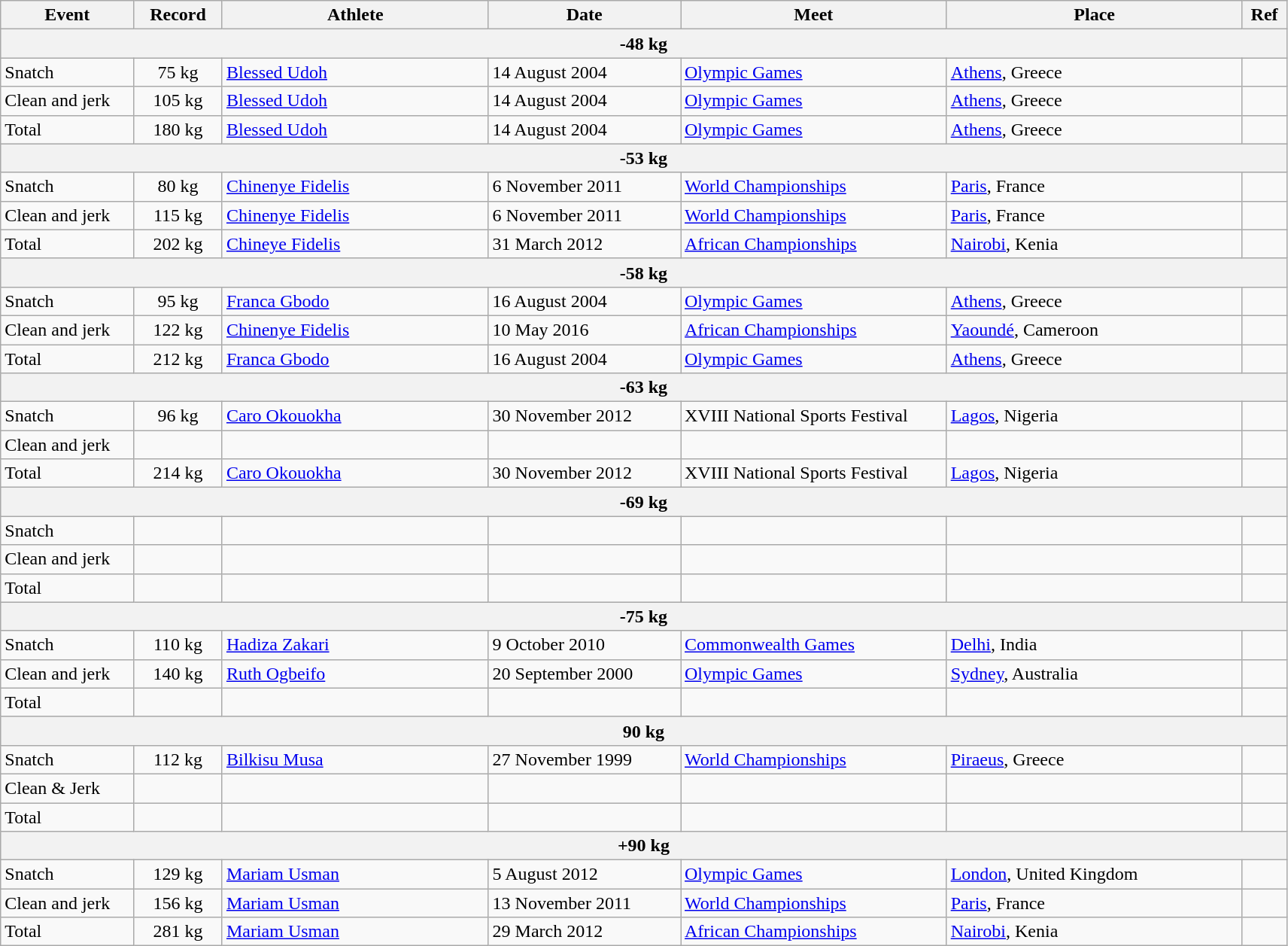<table class="wikitable">
<tr>
<th width=9%>Event</th>
<th width=6%>Record</th>
<th width=18%>Athlete</th>
<th width=13%>Date</th>
<th width=18%>Meet</th>
<th width=20%>Place</th>
<th width=3%>Ref</th>
</tr>
<tr bgcolor="#DDDDDD">
<th colspan="8">-48 kg</th>
</tr>
<tr>
<td>Snatch</td>
<td align="center">75 kg</td>
<td><a href='#'>Blessed Udoh</a></td>
<td>14 August 2004</td>
<td><a href='#'>Olympic Games</a></td>
<td> <a href='#'>Athens</a>, Greece</td>
<td></td>
</tr>
<tr>
<td>Clean and jerk</td>
<td align="center">105 kg</td>
<td><a href='#'>Blessed Udoh</a></td>
<td>14 August 2004</td>
<td><a href='#'>Olympic Games</a></td>
<td> <a href='#'>Athens</a>, Greece</td>
<td></td>
</tr>
<tr>
<td>Total</td>
<td align="center">180 kg</td>
<td><a href='#'>Blessed Udoh</a></td>
<td>14 August 2004</td>
<td><a href='#'>Olympic Games</a></td>
<td> <a href='#'>Athens</a>, Greece</td>
<td></td>
</tr>
<tr bgcolor="#DDDDDD">
<th colspan="8">-53 kg</th>
</tr>
<tr>
<td>Snatch</td>
<td align="center">80 kg</td>
<td><a href='#'>Chinenye Fidelis</a></td>
<td>6 November 2011</td>
<td><a href='#'>World Championships</a></td>
<td> <a href='#'>Paris</a>, France</td>
<td></td>
</tr>
<tr>
<td>Clean and jerk</td>
<td align="center">115 kg</td>
<td><a href='#'>Chinenye Fidelis</a></td>
<td>6 November 2011</td>
<td><a href='#'>World Championships</a></td>
<td> <a href='#'>Paris</a>, France</td>
<td></td>
</tr>
<tr>
<td>Total</td>
<td align="center">202 kg</td>
<td><a href='#'>Chineye Fidelis</a></td>
<td>31 March 2012</td>
<td><a href='#'>African Championships</a></td>
<td> <a href='#'>Nairobi</a>, Kenia</td>
<td></td>
</tr>
<tr bgcolor="#DDDDDD">
<th colspan="8">-58 kg</th>
</tr>
<tr>
<td>Snatch</td>
<td align="center">95 kg</td>
<td><a href='#'>Franca Gbodo</a></td>
<td>16 August 2004</td>
<td><a href='#'>Olympic Games</a></td>
<td> <a href='#'>Athens</a>, Greece</td>
<td></td>
</tr>
<tr>
<td>Clean and jerk</td>
<td align="center">122 kg</td>
<td><a href='#'>Chinenye Fidelis</a></td>
<td>10 May 2016</td>
<td><a href='#'>African Championships</a></td>
<td> <a href='#'>Yaoundé</a>, Cameroon</td>
<td></td>
</tr>
<tr>
<td>Total</td>
<td align="center">212 kg</td>
<td><a href='#'>Franca Gbodo</a></td>
<td>16 August 2004</td>
<td><a href='#'>Olympic Games</a></td>
<td> <a href='#'>Athens</a>, Greece</td>
<td></td>
</tr>
<tr bgcolor="#DDDDDD">
<th colspan="8">-63 kg</th>
</tr>
<tr>
<td>Snatch</td>
<td align="center">96 kg</td>
<td><a href='#'>Caro Okouokha</a></td>
<td>30 November 2012</td>
<td>XVIII National Sports Festival</td>
<td> <a href='#'>Lagos</a>, Nigeria</td>
<td></td>
</tr>
<tr>
<td>Clean and jerk</td>
<td></td>
<td></td>
<td></td>
<td></td>
<td></td>
<td></td>
</tr>
<tr>
<td>Total</td>
<td align="center">214 kg</td>
<td><a href='#'>Caro Okouokha</a></td>
<td>30 November 2012</td>
<td>XVIII National Sports Festival</td>
<td> <a href='#'>Lagos</a>, Nigeria</td>
<td></td>
</tr>
<tr bgcolor="#DDDDDD">
<th colspan="8">-69 kg</th>
</tr>
<tr>
<td>Snatch</td>
<td></td>
<td></td>
<td></td>
<td></td>
<td></td>
<td></td>
</tr>
<tr>
<td>Clean and jerk</td>
<td></td>
<td></td>
<td></td>
<td></td>
<td></td>
<td></td>
</tr>
<tr>
<td>Total</td>
<td></td>
<td></td>
<td></td>
<td></td>
<td></td>
<td></td>
</tr>
<tr bgcolor="#DDDDDD">
<th colspan="8">-75 kg</th>
</tr>
<tr>
<td>Snatch</td>
<td align="center">110 kg</td>
<td><a href='#'>Hadiza Zakari</a></td>
<td>9 October 2010</td>
<td><a href='#'>Commonwealth Games</a></td>
<td> <a href='#'>Delhi</a>, India</td>
<td></td>
</tr>
<tr>
<td>Clean and jerk</td>
<td align="center">140 kg</td>
<td><a href='#'>Ruth Ogbeifo</a></td>
<td>20 September 2000</td>
<td><a href='#'>Olympic Games</a></td>
<td> <a href='#'>Sydney</a>, Australia</td>
<td></td>
</tr>
<tr>
<td>Total</td>
<td></td>
<td></td>
<td></td>
<td></td>
<td></td>
<td></td>
</tr>
<tr bgcolor="#DDDDDD">
<th colspan="8">90 kg</th>
</tr>
<tr>
<td>Snatch</td>
<td align="center">112 kg</td>
<td><a href='#'>Bilkisu Musa</a></td>
<td>27 November 1999</td>
<td><a href='#'>World Championships</a></td>
<td> <a href='#'>Piraeus</a>, Greece</td>
<td></td>
</tr>
<tr>
<td>Clean & Jerk</td>
<td align="center"></td>
<td></td>
<td></td>
<td></td>
<td></td>
<td></td>
</tr>
<tr>
<td>Total</td>
<td align="center"></td>
<td></td>
<td></td>
<td></td>
<td></td>
<td></td>
</tr>
<tr bgcolor="#DDDDDD">
<th colspan="8">+90 kg</th>
</tr>
<tr>
<td>Snatch</td>
<td align="center">129 kg</td>
<td><a href='#'>Mariam Usman</a></td>
<td>5 August 2012</td>
<td><a href='#'>Olympic Games</a></td>
<td> <a href='#'>London</a>, United Kingdom</td>
<td></td>
</tr>
<tr>
<td>Clean and jerk</td>
<td align="center">156 kg</td>
<td><a href='#'>Mariam Usman</a></td>
<td>13 November 2011</td>
<td><a href='#'>World Championships</a></td>
<td> <a href='#'>Paris</a>, France</td>
<td></td>
</tr>
<tr>
<td>Total</td>
<td align="center">281 kg</td>
<td><a href='#'>Mariam Usman</a></td>
<td>29 March 2012</td>
<td><a href='#'>African Championships</a></td>
<td> <a href='#'>Nairobi</a>, Kenia</td>
<td></td>
</tr>
</table>
